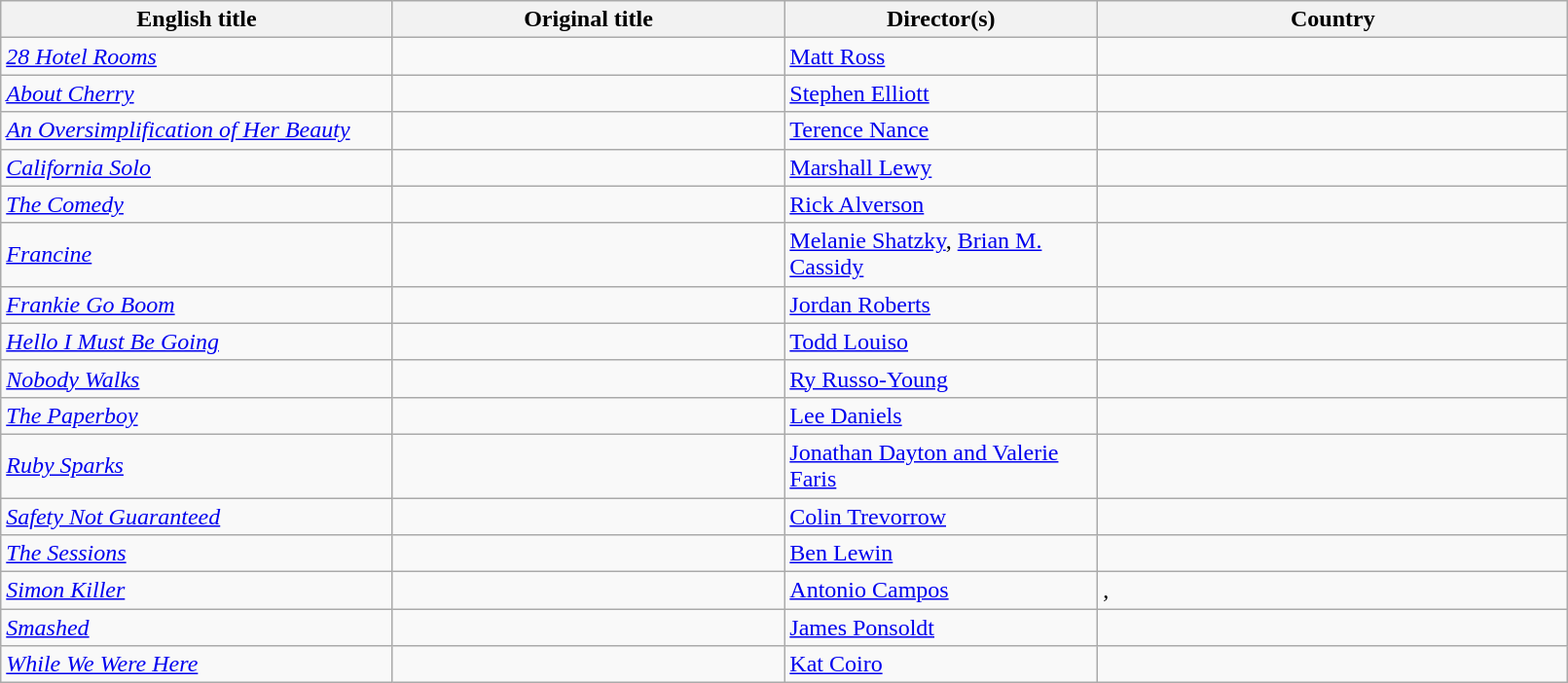<table class="sortable wikitable" width="85%" cellpadding="5">
<tr>
<th width="25%">English title</th>
<th width="25%">Original title</th>
<th width="20%">Director(s)</th>
<th width="30%">Country</th>
</tr>
<tr>
<td><em><a href='#'>28 Hotel Rooms</a></em></td>
<td></td>
<td><a href='#'>Matt Ross</a></td>
<td></td>
</tr>
<tr>
<td><em><a href='#'>About Cherry</a></em></td>
<td></td>
<td><a href='#'>Stephen Elliott</a></td>
<td></td>
</tr>
<tr>
<td><em><a href='#'>An Oversimplification of Her Beauty</a></em></td>
<td></td>
<td><a href='#'>Terence Nance</a></td>
<td></td>
</tr>
<tr>
<td><em><a href='#'>California Solo</a></em></td>
<td></td>
<td><a href='#'>Marshall Lewy</a></td>
<td></td>
</tr>
<tr>
<td><em><a href='#'>The Comedy</a></em></td>
<td></td>
<td><a href='#'>Rick Alverson</a></td>
<td></td>
</tr>
<tr>
<td><em><a href='#'>Francine</a></em></td>
<td></td>
<td><a href='#'>Melanie Shatzky</a>, <a href='#'>Brian M. Cassidy</a></td>
<td></td>
</tr>
<tr>
<td><em><a href='#'>Frankie Go Boom</a></em></td>
<td></td>
<td><a href='#'>Jordan Roberts</a></td>
<td></td>
</tr>
<tr>
<td><em><a href='#'>Hello I Must Be Going</a></em></td>
<td></td>
<td><a href='#'>Todd Louiso</a></td>
<td></td>
</tr>
<tr>
<td><em><a href='#'>Nobody Walks</a></em></td>
<td></td>
<td><a href='#'>Ry Russo-Young</a></td>
<td></td>
</tr>
<tr>
<td><em><a href='#'>The Paperboy</a></em></td>
<td></td>
<td><a href='#'>Lee Daniels</a></td>
<td></td>
</tr>
<tr>
<td><em><a href='#'>Ruby Sparks</a></em></td>
<td></td>
<td><a href='#'>Jonathan Dayton and Valerie Faris</a></td>
<td></td>
</tr>
<tr>
<td><em><a href='#'>Safety Not Guaranteed</a></em></td>
<td></td>
<td><a href='#'>Colin Trevorrow</a></td>
<td></td>
</tr>
<tr>
<td><em><a href='#'>The Sessions</a></em></td>
<td></td>
<td><a href='#'>Ben Lewin</a></td>
<td></td>
</tr>
<tr>
<td><em><a href='#'>Simon Killer</a></em></td>
<td></td>
<td><a href='#'>Antonio Campos</a></td>
<td>, </td>
</tr>
<tr>
<td><em><a href='#'>Smashed</a></em></td>
<td></td>
<td><a href='#'>James Ponsoldt</a></td>
<td></td>
</tr>
<tr>
<td><em><a href='#'>While We Were Here</a></em></td>
<td></td>
<td><a href='#'>Kat Coiro</a></td>
<td></td>
</tr>
</table>
